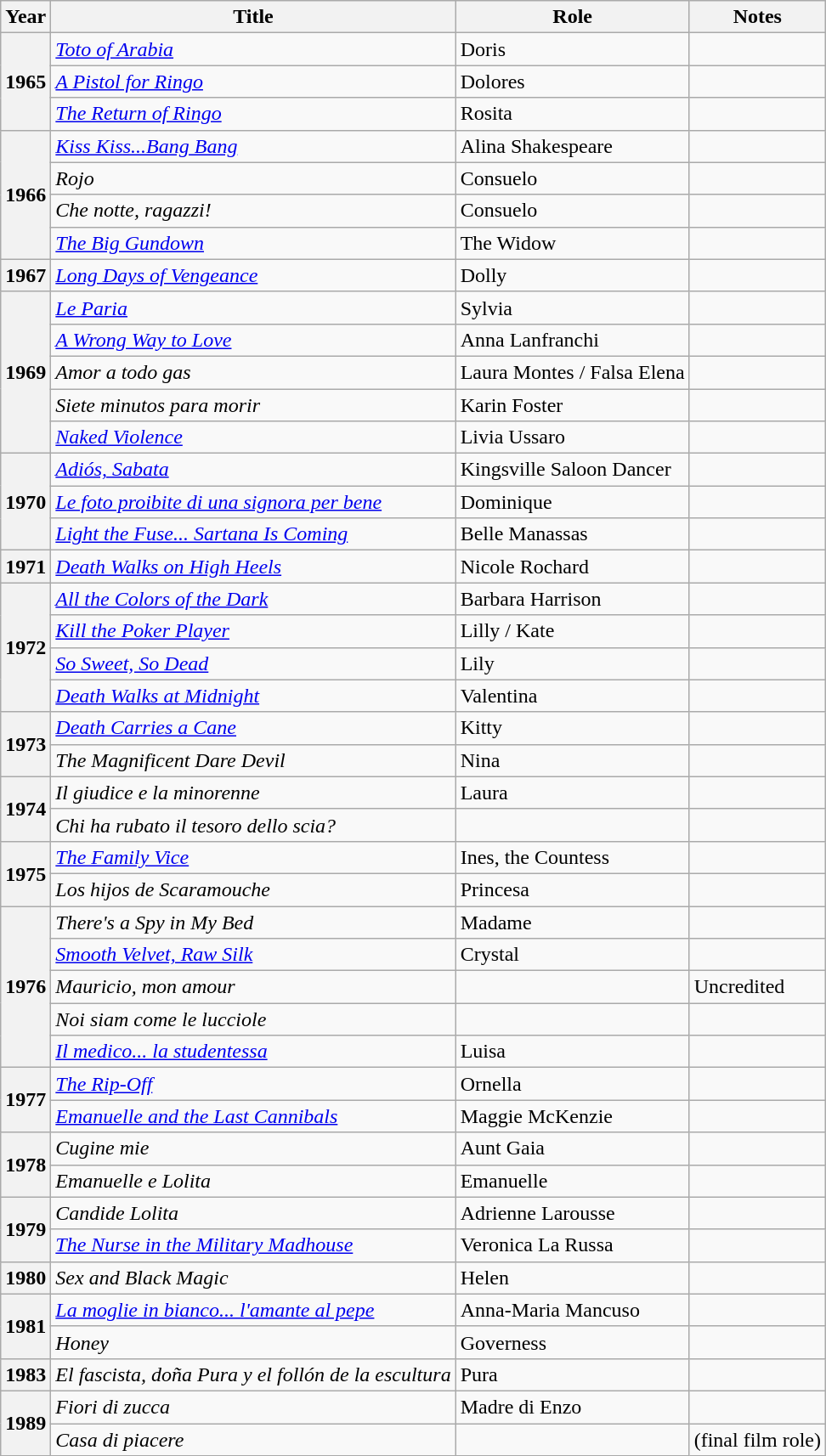<table class="wikitable">
<tr>
<th scope="col">Year</th>
<th scope="col">Title</th>
<th scope="col">Role</th>
<th scope="col">Notes</th>
</tr>
<tr>
<th scope="row" rowspan="3">1965</th>
<td><em><a href='#'>Toto of Arabia</a></em></td>
<td>Doris</td>
<td></td>
</tr>
<tr>
<td><em><a href='#'>A Pistol for Ringo</a></em></td>
<td>Dolores</td>
<td></td>
</tr>
<tr>
<td><em><a href='#'>The Return of Ringo</a></em></td>
<td>Rosita</td>
<td></td>
</tr>
<tr>
<th scope="row" rowspan="4">1966</th>
<td><em><a href='#'>Kiss Kiss...Bang Bang</a></em></td>
<td>Alina Shakespeare</td>
<td></td>
</tr>
<tr>
<td><em>Rojo</em></td>
<td>Consuelo</td>
<td></td>
</tr>
<tr>
<td><em>Che notte, ragazzi!</em></td>
<td>Consuelo</td>
<td></td>
</tr>
<tr>
<td><em><a href='#'>The Big Gundown</a></em></td>
<td>The Widow</td>
<td></td>
</tr>
<tr>
<th scope="row">1967</th>
<td><em><a href='#'>Long Days of Vengeance</a></em></td>
<td>Dolly</td>
<td></td>
</tr>
<tr>
<th scope="row" rowspan="5">1969</th>
<td><em><a href='#'>Le Paria</a></em></td>
<td>Sylvia</td>
<td></td>
</tr>
<tr>
<td><em><a href='#'>A Wrong Way to Love</a></em></td>
<td>Anna Lanfranchi</td>
<td></td>
</tr>
<tr>
<td><em>Amor a todo gas</em></td>
<td>Laura Montes / Falsa Elena</td>
<td></td>
</tr>
<tr>
<td><em>Siete minutos para morir</em></td>
<td>Karin Foster</td>
<td></td>
</tr>
<tr>
<td><em><a href='#'>Naked Violence</a></em></td>
<td>Livia Ussaro</td>
<td></td>
</tr>
<tr>
<th scope="row" rowspan="3">1970</th>
<td><em><a href='#'>Adiós, Sabata</a></em></td>
<td>Kingsville Saloon Dancer</td>
<td></td>
</tr>
<tr>
<td><em><a href='#'>Le foto proibite di una signora per bene</a></em></td>
<td>Dominique</td>
<td></td>
</tr>
<tr>
<td><em><a href='#'>Light the Fuse... Sartana Is Coming</a></em></td>
<td>Belle Manassas</td>
<td></td>
</tr>
<tr>
<th scope="row">1971</th>
<td><em><a href='#'>Death Walks on High Heels</a></em></td>
<td>Nicole Rochard</td>
<td></td>
</tr>
<tr>
<th scope="row" rowspan="4">1972</th>
<td><em><a href='#'>All the Colors of the Dark</a></em></td>
<td>Barbara Harrison</td>
<td></td>
</tr>
<tr>
<td><em><a href='#'>Kill the Poker Player</a></em></td>
<td>Lilly / Kate</td>
<td></td>
</tr>
<tr>
<td><em><a href='#'>So Sweet, So Dead</a></em></td>
<td>Lily</td>
<td></td>
</tr>
<tr>
<td><em><a href='#'>Death Walks at Midnight</a></em></td>
<td>Valentina</td>
<td></td>
</tr>
<tr>
<th scope="row" rowspan="2">1973</th>
<td><em><a href='#'>Death Carries a Cane</a></em></td>
<td>Kitty</td>
<td></td>
</tr>
<tr>
<td><em>The Magnificent Dare Devil</em></td>
<td>Nina</td>
<td></td>
</tr>
<tr>
<th scope="row" rowspan="2">1974</th>
<td><em>Il giudice e la minorenne</em></td>
<td>Laura</td>
<td></td>
</tr>
<tr>
<td><em>Chi ha rubato il tesoro dello scia?</em></td>
<td></td>
<td></td>
</tr>
<tr>
<th scope="row" rowspan="2">1975</th>
<td><em><a href='#'>The Family Vice</a></em></td>
<td>Ines, the Countess</td>
<td></td>
</tr>
<tr>
<td><em>Los hijos de Scaramouche</em></td>
<td>Princesa</td>
<td></td>
</tr>
<tr>
<th scope="row" rowspan="5">1976</th>
<td><em>There's a Spy in My Bed</em></td>
<td>Madame</td>
<td></td>
</tr>
<tr>
<td><em><a href='#'>Smooth Velvet, Raw Silk</a></em></td>
<td>Crystal</td>
<td></td>
</tr>
<tr>
<td><em>Mauricio, mon amour</em></td>
<td></td>
<td>Uncredited</td>
</tr>
<tr>
<td><em>Noi siam come le lucciole</em></td>
<td></td>
<td></td>
</tr>
<tr>
<td><em><a href='#'>Il medico... la studentessa</a></em></td>
<td>Luisa</td>
<td></td>
</tr>
<tr>
<th scope="row" rowspan="2">1977</th>
<td><em><a href='#'>The Rip-Off</a></em></td>
<td>Ornella</td>
<td></td>
</tr>
<tr>
<td><em><a href='#'>Emanuelle and the Last Cannibals</a></em></td>
<td>Maggie McKenzie</td>
<td></td>
</tr>
<tr>
<th scope="row" rowspan="2">1978</th>
<td><em>Cugine mie</em></td>
<td>Aunt Gaia</td>
<td></td>
</tr>
<tr>
<td><em>Emanuelle e Lolita</em></td>
<td>Emanuelle</td>
<td></td>
</tr>
<tr>
<th scope="row" rowspan="2">1979</th>
<td><em>Candide Lolita</em></td>
<td>Adrienne Larousse</td>
<td></td>
</tr>
<tr>
<td><em><a href='#'>The Nurse in the Military Madhouse</a></em></td>
<td>Veronica La Russa</td>
<td></td>
</tr>
<tr>
<th scope="row">1980</th>
<td><em>Sex and Black Magic</em></td>
<td>Helen</td>
<td></td>
</tr>
<tr>
<th scope="row" rowspan="2">1981</th>
<td><em><a href='#'>La moglie in bianco... l'amante al pepe</a></em></td>
<td>Anna-Maria Mancuso</td>
<td></td>
</tr>
<tr>
<td><em>Honey</em></td>
<td>Governess</td>
<td></td>
</tr>
<tr>
<th scope="row">1983</th>
<td><em>El fascista, doña Pura y el follón de la escultura</em></td>
<td>Pura</td>
<td></td>
</tr>
<tr>
<th scope="row" rowspan="2">1989</th>
<td><em>Fiori di zucca</em></td>
<td>Madre di Enzo</td>
<td></td>
</tr>
<tr>
<td><em>Casa di piacere</em></td>
<td></td>
<td>(final film role)</td>
</tr>
</table>
